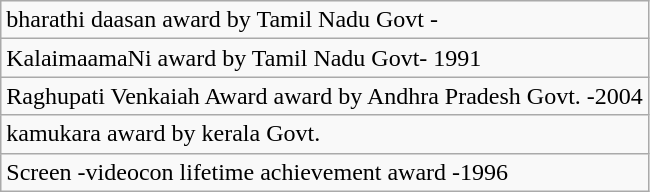<table class="wikitable">
<tr>
<td>bharathi daasan award by Tamil Nadu Govt -</td>
</tr>
<tr>
<td>KalaimaamaNi award by Tamil Nadu Govt- 1991</td>
</tr>
<tr>
<td>Raghupati Venkaiah Award award by Andhra Pradesh Govt. -2004</td>
</tr>
<tr>
<td>kamukara award by kerala Govt.</td>
</tr>
<tr>
<td>Screen -videocon lifetime achievement award -1996</td>
</tr>
</table>
